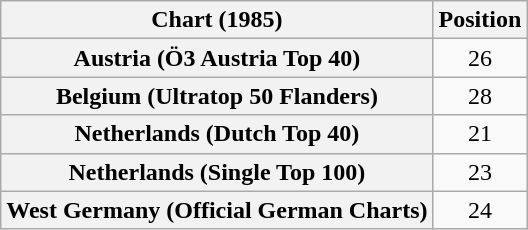<table class="wikitable sortable plainrowheaders" style="text-align:center">
<tr>
<th scope="col">Chart (1985)</th>
<th scope="col">Position</th>
</tr>
<tr>
<th scope="row">Austria (Ö3 Austria Top 40)</th>
<td>26</td>
</tr>
<tr>
<th scope="row">Belgium (Ultratop 50 Flanders)</th>
<td>28</td>
</tr>
<tr>
<th scope="row">Netherlands (Dutch Top 40)</th>
<td>21</td>
</tr>
<tr>
<th scope="row">Netherlands (Single Top 100)</th>
<td>23</td>
</tr>
<tr>
<th scope="row">West Germany (Official German Charts)</th>
<td>24</td>
</tr>
</table>
